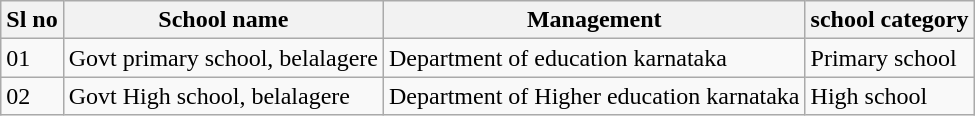<table class="wikitable">
<tr>
<th>Sl no</th>
<th>School name</th>
<th>Management</th>
<th>school category</th>
</tr>
<tr>
<td>01</td>
<td>Govt primary school, belalagere</td>
<td>Department of education karnataka</td>
<td>Primary school</td>
</tr>
<tr>
<td>02</td>
<td>Govt High school, belalagere</td>
<td>Department of Higher education karnataka</td>
<td>High school</td>
</tr>
</table>
